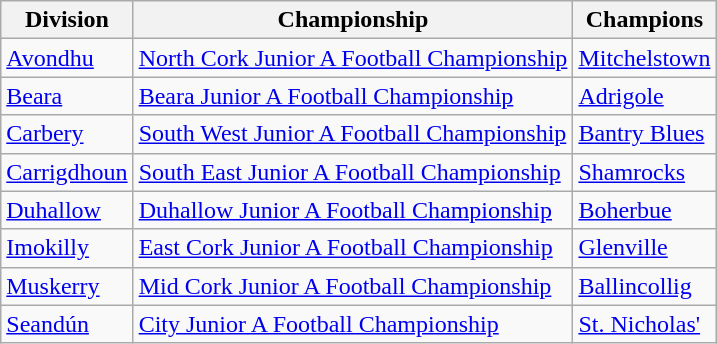<table class="wikitable">
<tr>
<th>Division</th>
<th>Championship</th>
<th>Champions</th>
</tr>
<tr>
<td><a href='#'>Avondhu</a></td>
<td><a href='#'>North Cork Junior A Football Championship</a></td>
<td><a href='#'>Mitchelstown</a></td>
</tr>
<tr>
<td><a href='#'>Beara</a></td>
<td><a href='#'>Beara Junior A Football Championship</a></td>
<td><a href='#'>Adrigole</a></td>
</tr>
<tr>
<td><a href='#'>Carbery</a></td>
<td><a href='#'>South West Junior A Football Championship</a></td>
<td><a href='#'>Bantry Blues</a></td>
</tr>
<tr>
<td><a href='#'>Carrigdhoun</a></td>
<td><a href='#'>South East Junior A Football Championship</a></td>
<td><a href='#'>Shamrocks</a></td>
</tr>
<tr>
<td><a href='#'>Duhallow</a></td>
<td><a href='#'>Duhallow Junior A Football Championship</a></td>
<td><a href='#'>Boherbue</a></td>
</tr>
<tr>
<td><a href='#'>Imokilly</a></td>
<td><a href='#'>East Cork Junior A Football Championship</a></td>
<td><a href='#'>Glenville</a></td>
</tr>
<tr>
<td><a href='#'>Muskerry</a></td>
<td><a href='#'>Mid Cork Junior A Football Championship</a></td>
<td><a href='#'>Ballincollig</a></td>
</tr>
<tr>
<td><a href='#'>Seandún</a></td>
<td><a href='#'>City Junior A Football Championship</a></td>
<td><a href='#'>St. Nicholas'</a></td>
</tr>
</table>
